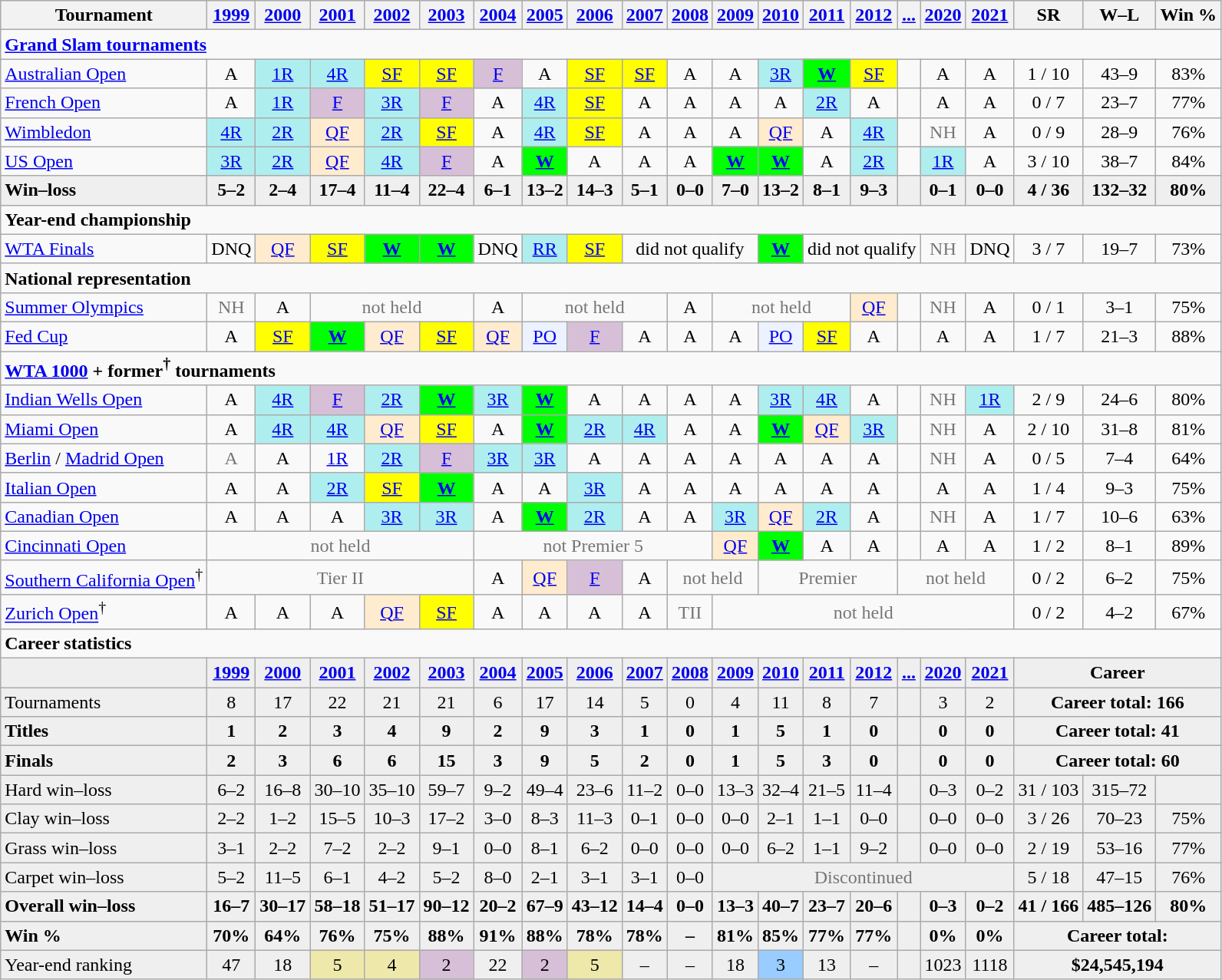<table class="wikitable nowrap" style=text-align:center;>
<tr>
<th>Tournament</th>
<th><a href='#'>1999</a></th>
<th><a href='#'>2000</a></th>
<th><a href='#'>2001</a></th>
<th><a href='#'>2002</a></th>
<th><a href='#'>2003</a></th>
<th><a href='#'>2004</a></th>
<th><a href='#'>2005</a></th>
<th><a href='#'>2006</a></th>
<th><a href='#'>2007</a></th>
<th><a href='#'>2008</a></th>
<th><a href='#'>2009</a></th>
<th><a href='#'>2010</a></th>
<th><a href='#'>2011</a></th>
<th><a href='#'>2012</a></th>
<th><a href='#'>...</a></th>
<th><a href='#'>2020</a></th>
<th><a href='#'>2021</a></th>
<th>SR</th>
<th>W–L</th>
<th>Win %</th>
</tr>
<tr>
<td colspan="21" align="left"><strong><a href='#'>Grand Slam tournaments</a></strong></td>
</tr>
<tr>
<td style=text-align:left><a href='#'>Australian Open</a></td>
<td>A</td>
<td bgcolor=afeeee><a href='#'>1R</a></td>
<td bgcolor=afeeee><a href='#'>4R</a></td>
<td bgcolor=yellow><a href='#'>SF</a></td>
<td bgcolor=yellow><a href='#'>SF</a></td>
<td bgcolor=thistle><a href='#'>F</a></td>
<td>A</td>
<td bgcolor=yellow><a href='#'>SF</a></td>
<td bgcolor=yellow><a href='#'>SF</a></td>
<td>A</td>
<td>A</td>
<td bgcolor=afeeee><a href='#'>3R</a></td>
<td bgcolor=lime><a href='#'><strong>W</strong></a></td>
<td bgcolor=yellow><a href='#'>SF</a></td>
<td></td>
<td>A</td>
<td>A</td>
<td>1 / 10</td>
<td>43–9</td>
<td>83%</td>
</tr>
<tr>
<td style=text-align:left><a href='#'>French Open</a></td>
<td>A</td>
<td bgcolor=afeeee><a href='#'>1R</a></td>
<td bgcolor=thistle><a href='#'>F</a></td>
<td bgcolor=afeeee><a href='#'>3R</a></td>
<td bgcolor=thistle><a href='#'>F</a></td>
<td>A</td>
<td bgcolor=afeeee><a href='#'>4R</a></td>
<td bgcolor=yellow><a href='#'>SF</a></td>
<td>A</td>
<td>A</td>
<td>A</td>
<td>A</td>
<td bgcolor=afeeee><a href='#'>2R</a></td>
<td>A</td>
<td></td>
<td>A</td>
<td>A</td>
<td>0 / 7</td>
<td>23–7</td>
<td>77%</td>
</tr>
<tr>
<td style=text-align:left><a href='#'>Wimbledon</a></td>
<td bgcolor=afeeee><a href='#'>4R</a></td>
<td bgcolor=afeeee><a href='#'>2R</a></td>
<td bgcolor=ffebcd><a href='#'>QF</a></td>
<td bgcolor=afeeee><a href='#'>2R</a></td>
<td bgcolor=yellow><a href='#'>SF</a></td>
<td>A</td>
<td bgcolor=afeeee><a href='#'>4R</a></td>
<td bgcolor=yellow><a href='#'>SF</a></td>
<td>A</td>
<td>A</td>
<td>A</td>
<td bgcolor=ffebcd><a href='#'>QF</a></td>
<td>A</td>
<td bgcolor=afeeee><a href='#'>4R</a></td>
<td></td>
<td style=color:#767676>NH</td>
<td>A</td>
<td>0 / 9</td>
<td>28–9</td>
<td>76%</td>
</tr>
<tr>
<td style=text-align:left><a href='#'>US Open</a></td>
<td bgcolor=afeeee><a href='#'>3R</a></td>
<td bgcolor=afeeee><a href='#'>2R</a></td>
<td bgcolor=ffebcd><a href='#'>QF</a></td>
<td bgcolor=afeeee><a href='#'>4R</a></td>
<td bgcolor=thistle><a href='#'>F</a></td>
<td>A</td>
<td bgcolor=lime><a href='#'><strong>W</strong></a></td>
<td>A</td>
<td>A</td>
<td>A</td>
<td bgcolor=lime><a href='#'><strong>W</strong></a></td>
<td bgcolor=lime><a href='#'><strong>W</strong></a></td>
<td>A</td>
<td bgcolor=afeeee><a href='#'>2R</a></td>
<td></td>
<td bgcolor=afeeee><a href='#'>1R</a></td>
<td>A</td>
<td>3 / 10</td>
<td>38–7</td>
<td>84%</td>
</tr>
<tr style=font-weight:bold;background:#efefef>
<td style=background:#efefef;text-align:left>Win–loss</td>
<td>5–2</td>
<td>2–4</td>
<td>17–4</td>
<td>11–4</td>
<td>22–4</td>
<td>6–1</td>
<td>13–2</td>
<td>14–3</td>
<td>5–1</td>
<td>0–0</td>
<td>7–0</td>
<td>13–2</td>
<td>8–1</td>
<td>9–3</td>
<td></td>
<td>0–1</td>
<td>0–0</td>
<td>4 / 36</td>
<td>132–32</td>
<td>80%</td>
</tr>
<tr>
<td colspan="21" align="left"><strong>Year-end championship</strong></td>
</tr>
<tr>
<td style=text-align:left><a href='#'>WTA Finals</a></td>
<td>DNQ</td>
<td bgcolor=ffebcd><a href='#'>QF</a></td>
<td bgcolor=yellow><a href='#'>SF</a></td>
<td bgcolor=lime><a href='#'><strong>W</strong></a></td>
<td bgcolor=lime><a href='#'><strong>W</strong></a></td>
<td>DNQ</td>
<td bgcolor=afeeee><a href='#'>RR</a></td>
<td bgcolor=yellow><a href='#'>SF</a></td>
<td colspan=3>did not qualify</td>
<td bgcolor=lime><a href='#'><strong>W</strong></a></td>
<td colspan=3>did not qualify</td>
<td style=color:#767676>NH</td>
<td>DNQ</td>
<td>3 / 7</td>
<td>19–7</td>
<td>73%</td>
</tr>
<tr>
<td colspan="21" align="left"><strong>National representation</strong></td>
</tr>
<tr>
<td style=text-align:left><a href='#'>Summer Olympics</a></td>
<td style=color:#767676>NH</td>
<td>A</td>
<td colspan=3 style=color:#767676>not held</td>
<td>A</td>
<td colspan=3 style=color:#767676>not held</td>
<td>A</td>
<td colspan=3 style=color:#767676>not held</td>
<td bgcolor=ffebcd><a href='#'>QF</a></td>
<td></td>
<td style=color:#767676>NH</td>
<td>A</td>
<td>0 / 1</td>
<td>3–1</td>
<td>75%</td>
</tr>
<tr>
<td style=text-align:left><a href='#'>Fed Cup</a></td>
<td>A</td>
<td bgcolor=yellow><a href='#'>SF</a></td>
<td bgcolor=lime><a href='#'><strong>W</strong></a></td>
<td bgcolor=ffebcd><a href='#'>QF</a></td>
<td bgcolor=yellow><a href='#'>SF</a></td>
<td bgcolor=ffebcd><a href='#'>QF</a></td>
<td bgcolor=ecf2ff><a href='#'>PO</a></td>
<td bgcolor=thistle><a href='#'>F</a></td>
<td>A</td>
<td>A</td>
<td>A</td>
<td bgcolor=ecf2ff><a href='#'>PO</a></td>
<td bgcolor=yellow><a href='#'>SF</a></td>
<td>A</td>
<td></td>
<td>A</td>
<td>A</td>
<td>1 / 7</td>
<td>21–3</td>
<td>88%</td>
</tr>
<tr>
<td colspan="21" align="left"><strong><a href='#'>WTA 1000</a> + former<sup>†</sup> tournaments</strong></td>
</tr>
<tr>
<td style="text-align:left"><a href='#'>Indian Wells Open</a></td>
<td>A</td>
<td bgcolor="afeeee"><a href='#'>4R</a></td>
<td bgcolor="thistle"><a href='#'>F</a></td>
<td bgcolor="afeeee"><a href='#'>2R</a></td>
<td bgcolor="lime"><a href='#'><strong>W</strong></a></td>
<td bgcolor="afeeee"><a href='#'>3R</a></td>
<td bgcolor="lime"><a href='#'><strong>W</strong></a></td>
<td>A</td>
<td>A</td>
<td>A</td>
<td>A</td>
<td bgcolor="afeeee"><a href='#'>3R</a></td>
<td bgcolor="afeeee"><a href='#'>4R</a></td>
<td>A</td>
<td></td>
<td style="color:#767676">NH</td>
<td bgcolor="afeeee"><a href='#'>1R</a></td>
<td>2 / 9</td>
<td>24–6</td>
<td>80%</td>
</tr>
<tr>
<td style=text-align:left><a href='#'>Miami Open</a></td>
<td>A</td>
<td bgcolor=afeeee><a href='#'>4R</a></td>
<td bgcolor=afeeee><a href='#'>4R</a></td>
<td bgcolor=ffebcd><a href='#'>QF</a></td>
<td bgcolor=yellow><a href='#'>SF</a></td>
<td>A</td>
<td bgcolor=lime><a href='#'><strong>W</strong></a></td>
<td bgcolor=afeeee><a href='#'>2R</a></td>
<td bgcolor=afeeee><a href='#'>4R</a></td>
<td>A</td>
<td>A</td>
<td bgcolor=lime><a href='#'><strong>W</strong></a></td>
<td bgcolor=ffebcd><a href='#'>QF</a></td>
<td bgcolor=afeeee><a href='#'>3R</a></td>
<td></td>
<td style=color:#767676>NH</td>
<td>A</td>
<td>2 / 10</td>
<td>31–8</td>
<td>81%</td>
</tr>
<tr>
<td style=text-align:left><a href='#'>Berlin</a> / <a href='#'>Madrid Open</a></td>
<td style="color:#767676">A</td>
<td>A</td>
<td><a href='#'>1R</a></td>
<td bgcolor=afeeee><a href='#'>2R</a></td>
<td bgcolor=thistle><a href='#'>F</a></td>
<td bgcolor=afeeee><a href='#'>3R</a></td>
<td bgcolor=afeeee><a href='#'>3R</a></td>
<td>A</td>
<td>A</td>
<td>A</td>
<td>A</td>
<td>A</td>
<td>A</td>
<td>A</td>
<td></td>
<td style=color:#767676>NH</td>
<td>A</td>
<td>0 / 5</td>
<td>7–4</td>
<td>64%</td>
</tr>
<tr>
<td style=text-align:left><a href='#'>Italian Open</a></td>
<td>A</td>
<td>A</td>
<td bgcolor=afeeee><a href='#'>2R</a></td>
<td bgcolor=yellow><a href='#'>SF</a></td>
<td bgcolor=lime><a href='#'><strong>W</strong></a></td>
<td>A</td>
<td>A</td>
<td bgcolor=afeeee><a href='#'>3R</a></td>
<td>A</td>
<td>A</td>
<td>A</td>
<td>A</td>
<td>A</td>
<td>A</td>
<td></td>
<td>A</td>
<td>A</td>
<td>1 / 4</td>
<td>9–3</td>
<td>75%</td>
</tr>
<tr>
<td style=text-align:left><a href='#'>Canadian Open</a></td>
<td>A</td>
<td>A</td>
<td>A</td>
<td bgcolor=afeeee><a href='#'>3R</a></td>
<td bgcolor=afeeee><a href='#'>3R</a></td>
<td>A</td>
<td bgcolor=lime><a href='#'><strong>W</strong></a></td>
<td bgcolor=afeeee><a href='#'>2R</a></td>
<td>A</td>
<td>A</td>
<td bgcolor=afeeee><a href='#'>3R</a></td>
<td bgcolor=ffebcd><a href='#'>QF</a></td>
<td bgcolor=afeeee><a href='#'>2R</a></td>
<td>A</td>
<td></td>
<td style=color:#767676>NH</td>
<td>A</td>
<td>1 / 7</td>
<td>10–6</td>
<td>63%</td>
</tr>
<tr>
<td style=text-align:left><a href='#'>Cincinnati Open</a></td>
<td colspan=5 style=color:#767676>not held</td>
<td colspan=5 style=color:#767676>not Premier 5</td>
<td bgcolor=ffebcd><a href='#'>QF</a></td>
<td bgcolor=lime><a href='#'><strong>W</strong></a></td>
<td>A</td>
<td>A</td>
<td></td>
<td>A</td>
<td>A</td>
<td>1 / 2</td>
<td>8–1</td>
<td>89%</td>
</tr>
<tr>
<td style="text-align:left"><a href='#'>Southern California Open</a><sup>†</sup></td>
<td colspan="5" style="color:#767676">Tier II</td>
<td>A</td>
<td bgcolor="ffebcd"><a href='#'>QF</a></td>
<td bgcolor="thistle"><a href='#'>F</a></td>
<td>A</td>
<td colspan="2" style="color:#767676">not held</td>
<td colspan="3" style="color:#767676">Premier</td>
<td colspan="3" style="color:#767676">not held</td>
<td>0 / 2</td>
<td>6–2</td>
<td>75%</td>
</tr>
<tr>
<td style="text-align:left"><a href='#'>Zurich Open</a><sup>†</sup></td>
<td>A</td>
<td>A</td>
<td>A</td>
<td bgcolor="ffebcd"><a href='#'>QF</a></td>
<td bgcolor="yellow"><a href='#'>SF</a></td>
<td>A</td>
<td>A</td>
<td>A</td>
<td>A</td>
<td style="color:#767676">TII</td>
<td colspan="7" style="color:#767676">not held</td>
<td>0 / 2</td>
<td>4–2</td>
<td>67%</td>
</tr>
<tr>
<td colspan="21" align="left"><strong>Career statistics</strong></td>
</tr>
<tr style=font-weight:bold;background:#efefef>
<td></td>
<td><a href='#'>1999</a></td>
<td><a href='#'>2000</a></td>
<td><a href='#'>2001</a></td>
<td><a href='#'>2002</a></td>
<td><a href='#'>2003</a></td>
<td><a href='#'>2004</a></td>
<td><a href='#'>2005</a></td>
<td><a href='#'>2006</a></td>
<td><a href='#'>2007</a></td>
<td><a href='#'>2008</a></td>
<td><a href='#'>2009</a></td>
<td><a href='#'>2010</a></td>
<td><a href='#'>2011</a></td>
<td><a href='#'>2012</a></td>
<td><a href='#'>...</a></td>
<td><a href='#'>2020</a></td>
<td><a href='#'>2021</a></td>
<td colspan="3">Career</td>
</tr>
<tr bgcolor=efefef>
<td align=left>Tournaments</td>
<td>8</td>
<td>17</td>
<td>22</td>
<td>21</td>
<td>21</td>
<td>6</td>
<td>17</td>
<td>14</td>
<td>5</td>
<td>0</td>
<td>4</td>
<td>11</td>
<td>8</td>
<td>7</td>
<td></td>
<td>3</td>
<td>2</td>
<td colspan=3><strong>Career total: 166</strong></td>
</tr>
<tr style=font-weight:bold;background:#efefef>
<td style=text-align:left>Titles</td>
<td>1</td>
<td>2</td>
<td>3</td>
<td>4</td>
<td>9</td>
<td>2</td>
<td>9</td>
<td>3</td>
<td>1</td>
<td>0</td>
<td>1</td>
<td>5</td>
<td>1</td>
<td>0</td>
<td></td>
<td>0</td>
<td>0</td>
<td colspan=3>Career total: 41</td>
</tr>
<tr style=font-weight:bold;background:#efefef>
<td style=text-align:left>Finals</td>
<td>2</td>
<td>3</td>
<td>6</td>
<td>6</td>
<td>15</td>
<td>3</td>
<td>9</td>
<td>5</td>
<td>2</td>
<td>0</td>
<td>1</td>
<td>5</td>
<td>3</td>
<td>0</td>
<td></td>
<td>0</td>
<td>0</td>
<td colspan=3>Career total: 60</td>
</tr>
<tr bgcolor=efefef>
<td align=left>Hard win–loss</td>
<td>6–2</td>
<td>16–8</td>
<td>30–10</td>
<td>35–10</td>
<td>59–7</td>
<td>9–2</td>
<td>49–4</td>
<td>23–6</td>
<td>11–2</td>
<td>0–0</td>
<td>13–3</td>
<td>32–4</td>
<td>21–5</td>
<td>11–4</td>
<td></td>
<td>0–3</td>
<td>0–2</td>
<td>31 / 103</td>
<td>315–72</td>
<td></td>
</tr>
<tr bgcolor=efefef>
<td align=left>Clay win–loss</td>
<td>2–2</td>
<td>1–2</td>
<td>15–5</td>
<td>10–3</td>
<td>17–2</td>
<td>3–0</td>
<td>8–3</td>
<td>11–3</td>
<td>0–1</td>
<td>0–0</td>
<td>0–0</td>
<td>2–1</td>
<td>1–1</td>
<td>0–0</td>
<td></td>
<td>0–0</td>
<td>0–0</td>
<td>3 / 26</td>
<td>70–23</td>
<td>75%</td>
</tr>
<tr bgcolor=efefef>
<td align=left>Grass win–loss</td>
<td>3–1</td>
<td>2–2</td>
<td>7–2</td>
<td>2–2</td>
<td>9–1</td>
<td>0–0</td>
<td>8–1</td>
<td>6–2</td>
<td>0–0</td>
<td>0–0</td>
<td>0–0</td>
<td>6–2</td>
<td>1–1</td>
<td>9–2</td>
<td></td>
<td>0–0</td>
<td>0–0</td>
<td>2 / 19</td>
<td>53–16</td>
<td>77%</td>
</tr>
<tr bgcolor=efefef>
<td align=left>Carpet win–loss</td>
<td>5–2</td>
<td>11–5</td>
<td>6–1</td>
<td>4–2</td>
<td>5–2</td>
<td>8–0</td>
<td>2–1</td>
<td>3–1</td>
<td>3–1</td>
<td>0–0</td>
<td colspan="7" style="color:#767676">Discontinued</td>
<td>5 / 18</td>
<td>47–15</td>
<td>76%</td>
</tr>
<tr style=font-weight:bold;background:#efefef>
<td style=text-align:left>Overall win–loss</td>
<td>16–7</td>
<td>30–17</td>
<td>58–18</td>
<td>51–17</td>
<td>90–12</td>
<td>20–2</td>
<td>67–9</td>
<td>43–12</td>
<td>14–4</td>
<td>0–0</td>
<td>13–3</td>
<td>40–7</td>
<td>23–7</td>
<td>20–6</td>
<td></td>
<td>0–3</td>
<td>0–2</td>
<td>41 / 166</td>
<td>485–126</td>
<td>80%</td>
</tr>
<tr style=font-weight:bold;background:#efefef>
<td style=text-align:left>Win %</td>
<td>70%</td>
<td>64%</td>
<td>76%</td>
<td>75%</td>
<td>88%</td>
<td>91%</td>
<td>88%</td>
<td>78%</td>
<td>78%</td>
<td>–</td>
<td>81%</td>
<td>85%</td>
<td>77%</td>
<td>77%</td>
<td></td>
<td>0%</td>
<td>0%</td>
<td colspan=3>Career total: </td>
</tr>
<tr bgcolor=efefef>
<td align=left>Year-end ranking</td>
<td>47</td>
<td>18</td>
<td bgcolor=EEE8AA>5</td>
<td bgcolor=EEE8AA>4</td>
<td bgcolor=D8BFD8>2</td>
<td>22</td>
<td bgcolor=D8BFD8>2</td>
<td bgcolor=EEE8AA>5</td>
<td>–</td>
<td>–</td>
<td>18</td>
<td bgcolor=99ccff>3</td>
<td>13</td>
<td>–</td>
<td></td>
<td>1023</td>
<td>1118</td>
<td colspan=3><strong>$24,545,194</strong></td>
</tr>
</table>
